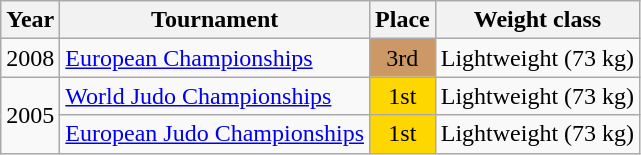<table class=wikitable>
<tr>
<th>Year</th>
<th>Tournament</th>
<th>Place</th>
<th>Weight class</th>
</tr>
<tr>
<td>2008</td>
<td><a href='#'>European Championships</a></td>
<td bgcolor="cc9966" align="center">3rd</td>
<td>Lightweight (73 kg)</td>
</tr>
<tr>
<td rowspan=2>2005</td>
<td><a href='#'>World Judo Championships</a></td>
<td bgcolor="gold" align="center">1st</td>
<td>Lightweight (73 kg)</td>
</tr>
<tr>
<td><a href='#'>European Judo Championships</a></td>
<td bgcolor="gold" align="center">1st</td>
<td>Lightweight (73 kg)</td>
</tr>
</table>
